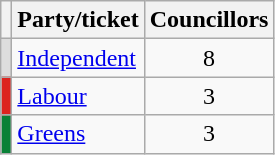<table class="wikitable">
<tr>
<th></th>
<th>Party/ticket</th>
<th>Councillors</th>
</tr>
<tr>
<td style="background:#DDDDDD"></td>
<td><a href='#'>Independent</a></td>
<td style="text-align: center;">8</td>
</tr>
<tr>
<td style="background:#DC241f"></td>
<td><a href='#'>Labour</a></td>
<td style="text-align: center;">3</td>
</tr>
<tr>
<td style="background:#098137"></td>
<td><a href='#'>Greens</a></td>
<td style="text-align: center;">3</td>
</tr>
</table>
